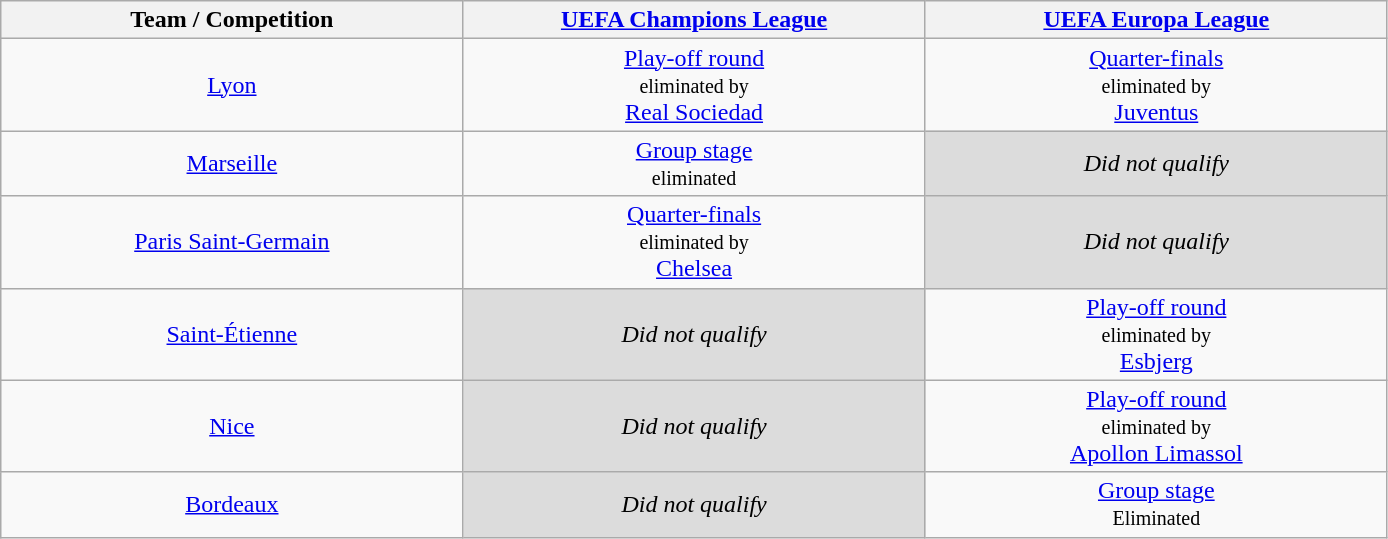<table class="wikitable">
<tr>
<th style="width:20%;">Team / Competition</th>
<th style="width:20%;"><a href='#'>UEFA Champions League</a></th>
<th style="width:20%;"><a href='#'>UEFA Europa League</a></th>
</tr>
<tr style="text-align:center;">
<td><a href='#'>Lyon</a></td>
<td><a href='#'>Play-off round</a>  <br> <small>eliminated by</small> <br>  <a href='#'>Real Sociedad</a></td>
<td><a href='#'>Quarter-finals</a> <br> <small>eliminated by</small> <br>  <a href='#'>Juventus</a></td>
</tr>
<tr style="text-align:center;">
<td><a href='#'>Marseille</a></td>
<td><a href='#'>Group stage</a> <br> <small>eliminated</small></td>
<td style="background:#dcdcdc;"><em>Did not qualify</em></td>
</tr>
<tr style="text-align:center;">
<td><a href='#'>Paris Saint-Germain</a></td>
<td><a href='#'>Quarter-finals</a>  <br> <small>eliminated by</small> <br>  <a href='#'>Chelsea</a></td>
<td style="background:#dcdcdc;"><em>Did not qualify</em></td>
</tr>
<tr style="text-align:center;">
<td><a href='#'>Saint-Étienne</a></td>
<td style="background:#dcdcdc;"><em>Did not qualify</em></td>
<td><a href='#'>Play-off round</a> <br> <small>eliminated by</small> <br>  <a href='#'>Esbjerg</a></td>
</tr>
<tr style="text-align:center;">
<td><a href='#'>Nice</a></td>
<td style="background:#dcdcdc;"><em>Did not qualify</em></td>
<td><a href='#'>Play-off round</a> <br> <small>eliminated by</small> <br>  <a href='#'>Apollon Limassol</a></td>
</tr>
<tr style="text-align:center;">
<td><a href='#'>Bordeaux</a></td>
<td style="background:#dcdcdc;"><em>Did not qualify</em></td>
<td><a href='#'>Group stage</a> <br> <small>Eliminated</small></td>
</tr>
</table>
